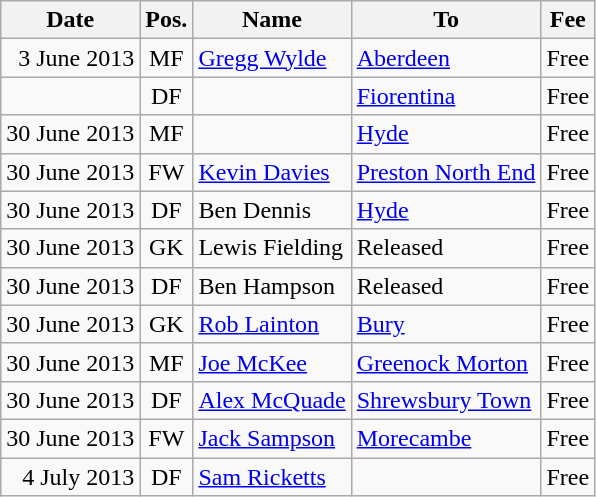<table class="wikitable" style="text-align:center">
<tr>
<th>Date</th>
<th>Pos.</th>
<th>Name</th>
<th>To</th>
<th>Fee</th>
</tr>
<tr>
<td align="right">3 June 2013</td>
<td>MF</td>
<td align="left"> <a href='#'>Gregg Wylde</a></td>
<td align="left"> <a href='#'>Aberdeen</a></td>
<td align="left">Free</td>
</tr>
<tr>
<td align="right"></td>
<td>DF</td>
<td align="left"></td>
<td align="left"> <a href='#'>Fiorentina</a></td>
<td align="left">Free</td>
</tr>
<tr>
<td align="right">30 June 2013</td>
<td>MF</td>
<td align="left"></td>
<td align="left"> <a href='#'>Hyde</a></td>
<td align="left">Free</td>
</tr>
<tr>
<td align="right">30 June 2013</td>
<td>FW</td>
<td align="left"> <a href='#'>Kevin Davies</a></td>
<td align="left"> <a href='#'>Preston North End</a></td>
<td align="left">Free</td>
</tr>
<tr>
<td align="right">30 June 2013</td>
<td>DF</td>
<td align="left"> Ben Dennis</td>
<td align="left"> <a href='#'>Hyde</a></td>
<td align="left">Free</td>
</tr>
<tr>
<td align="right">30 June 2013</td>
<td>GK</td>
<td align="left"> Lewis Fielding</td>
<td align="left">Released</td>
<td align="left">Free</td>
</tr>
<tr>
<td align="right">30 June 2013</td>
<td>DF</td>
<td align="left"> Ben Hampson</td>
<td align="left">Released</td>
<td align="left">Free</td>
</tr>
<tr>
<td align="right">30 June 2013</td>
<td>GK</td>
<td align="left"> <a href='#'>Rob Lainton</a></td>
<td align="left"> <a href='#'>Bury</a></td>
<td align="left">Free</td>
</tr>
<tr>
<td align="right">30 June 2013</td>
<td>MF</td>
<td align="left"> <a href='#'>Joe McKee</a></td>
<td align="left"> <a href='#'>Greenock Morton</a></td>
<td align="left">Free</td>
</tr>
<tr>
<td align="right">30 June 2013</td>
<td>DF</td>
<td align="left"> <a href='#'>Alex McQuade</a></td>
<td align="left"> <a href='#'>Shrewsbury Town</a></td>
<td align="left">Free</td>
</tr>
<tr>
<td align="right">30 June 2013</td>
<td>FW</td>
<td align="left"> <a href='#'>Jack Sampson</a></td>
<td align="left"> <a href='#'>Morecambe</a></td>
<td align="left">Free</td>
</tr>
<tr>
<td align="right">4 July 2013</td>
<td>DF</td>
<td align="left"> <a href='#'>Sam Ricketts</a></td>
<td align="left"></td>
<td align="left">Free</td>
</tr>
</table>
